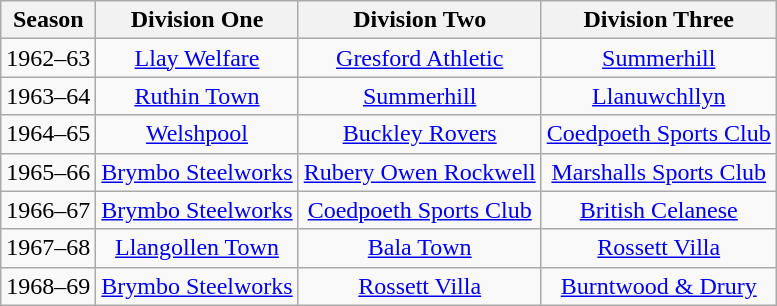<table class="wikitable" style="text-align: center">
<tr>
<th>Season</th>
<th>Division One</th>
<th>Division Two</th>
<th>Division Three</th>
</tr>
<tr>
<td>1962–63</td>
<td><a href='#'>Llay Welfare</a></td>
<td><a href='#'>Gresford Athletic</a></td>
<td><a href='#'>Summerhill</a></td>
</tr>
<tr>
<td>1963–64</td>
<td><a href='#'>Ruthin Town</a></td>
<td><a href='#'>Summerhill</a></td>
<td><a href='#'>Llanuwchllyn</a></td>
</tr>
<tr>
<td>1964–65</td>
<td><a href='#'>Welshpool</a></td>
<td><a href='#'>Buckley Rovers</a></td>
<td><a href='#'>Coedpoeth Sports Club</a></td>
</tr>
<tr>
<td>1965–66</td>
<td><a href='#'>Brymbo Steelworks</a></td>
<td><a href='#'>Rubery Owen Rockwell</a></td>
<td><a href='#'>Marshalls Sports Club</a></td>
</tr>
<tr>
<td>1966–67</td>
<td><a href='#'>Brymbo Steelworks</a></td>
<td><a href='#'>Coedpoeth Sports Club</a></td>
<td><a href='#'>British Celanese</a></td>
</tr>
<tr>
<td>1967–68</td>
<td><a href='#'>Llangollen Town</a></td>
<td><a href='#'>Bala Town</a></td>
<td><a href='#'>Rossett Villa</a></td>
</tr>
<tr>
<td>1968–69</td>
<td><a href='#'>Brymbo Steelworks</a></td>
<td><a href='#'>Rossett Villa</a></td>
<td><a href='#'>Burntwood & Drury</a></td>
</tr>
</table>
